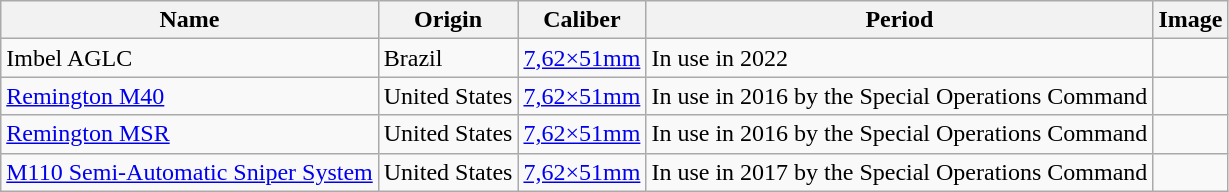<table class="wikitable mw-collapsible mw-collapsed">
<tr>
<th>Name</th>
<th>Origin</th>
<th>Caliber</th>
<th>Period</th>
<th>Image</th>
</tr>
<tr>
<td>Imbel AGLC</td>
<td>Brazil</td>
<td><a href='#'>7,62×51mm</a></td>
<td>In use in 2022</td>
<td></td>
</tr>
<tr>
<td><a href='#'>Remington M40</a></td>
<td>United States</td>
<td><a href='#'>7,62×51mm</a></td>
<td>In use in 2016 by the Special Operations Command</td>
<td></td>
</tr>
<tr>
<td><a href='#'>Remington MSR</a></td>
<td>United States</td>
<td><a href='#'>7,62×51mm</a></td>
<td>In use in 2016 by the Special Operations Command</td>
<td></td>
</tr>
<tr>
<td><a href='#'>M110 Semi-Automatic Sniper System</a></td>
<td>United States</td>
<td><a href='#'>7,62×51mm</a></td>
<td>In use in 2017 by the Special Operations Command</td>
<td></td>
</tr>
</table>
